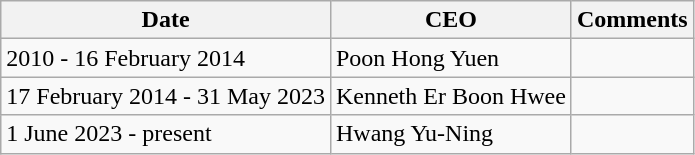<table class="wikitable">
<tr>
<th>Date</th>
<th>CEO</th>
<th>Comments</th>
</tr>
<tr>
<td>2010 - 16 February 2014</td>
<td>Poon Hong Yuen</td>
<td></td>
</tr>
<tr>
<td>17 February 2014 - 31 May 2023</td>
<td>Kenneth Er Boon Hwee</td>
<td></td>
</tr>
<tr>
<td>1 June 2023 - present</td>
<td>Hwang Yu-Ning</td>
<td></td>
</tr>
</table>
